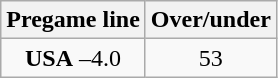<table class="wikitable">
<tr align="center">
<th style=>Pregame line</th>
<th style=>Over/under</th>
</tr>
<tr align="center">
<td><strong>USA</strong> –4.0</td>
<td>53</td>
</tr>
</table>
